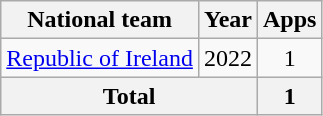<table class="sortable wikitable" style="text-align:center">
<tr>
<th scope="col">National team</th>
<th scope="col">Year</th>
<th !scope="col">Apps</th>
</tr>
<tr>
<td rowspan="1"><a href='#'>Republic of Ireland</a></td>
<td scope="row">2022</td>
<td>1</td>
</tr>
<tr>
<th colspan="2">Total</th>
<th>1</th>
</tr>
</table>
